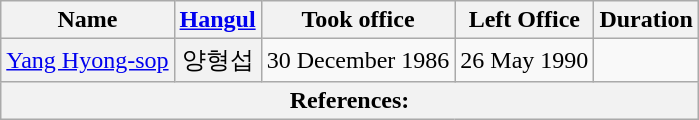<table class="wikitable sortable">
<tr>
<th>Name</th>
<th class="unsortable"><a href='#'>Hangul</a></th>
<th>Took office</th>
<th>Left Office</th>
<th>Duration</th>
</tr>
<tr>
<th align="center" scope="row" style="font-weight:normal;"><a href='#'>Yang Hyong-sop</a></th>
<th align="center" scope="row" style="font-weight:normal;">양형섭</th>
<td align="center">30 December 1986</td>
<td align="center">26 May 1990</td>
<td align="center"></td>
</tr>
<tr>
<th colspan="5" unsortable><strong>References:</strong><br></th>
</tr>
</table>
